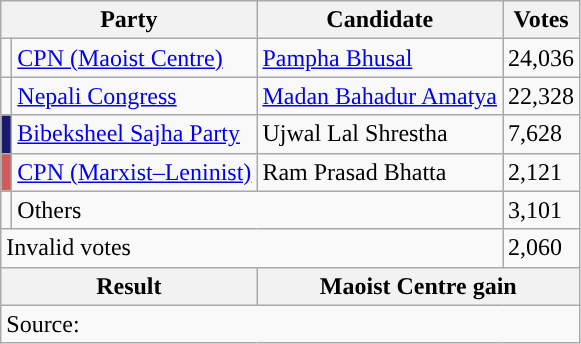<table class="wikitable">
<tr>
<th colspan="2">Party</th>
<th>Candidate</th>
<th>Votes</th>
</tr>
<tr>
<td style="background-color:"></td>
<td><a href='#'>CPN (Maoist Centre)</a></td>
<td><a href='#'>Pampha Bhusal</a></td>
<td>24,036</td>
</tr>
<tr>
<td style="background-color:"></td>
<td><a href='#'>Nepali Congress</a></td>
<td><a href='#'>Madan Bahadur Amatya</a></td>
<td>22,328</td>
</tr>
<tr>
<td style="background-color:midnightblue"></td>
<td><a href='#'>Bibeksheel Sajha Party</a></td>
<td>Ujwal Lal Shrestha</td>
<td>7,628</td>
</tr>
<tr>
<td style="background-color:indianred"></td>
<td><a href='#'>CPN (Marxist–Leninist)</a></td>
<td>Ram Prasad Bhatta</td>
<td>2,121</td>
</tr>
<tr>
<td></td>
<td colspan="2">Others</td>
<td>3,101</td>
</tr>
<tr>
<td colspan="3">Invalid votes</td>
<td>2,060</td>
</tr>
<tr>
<th colspan="2">Result</th>
<th colspan="2">Maoist Centre gain</th>
</tr>
<tr>
<td colspan="4">Source: </td>
</tr>
</table>
